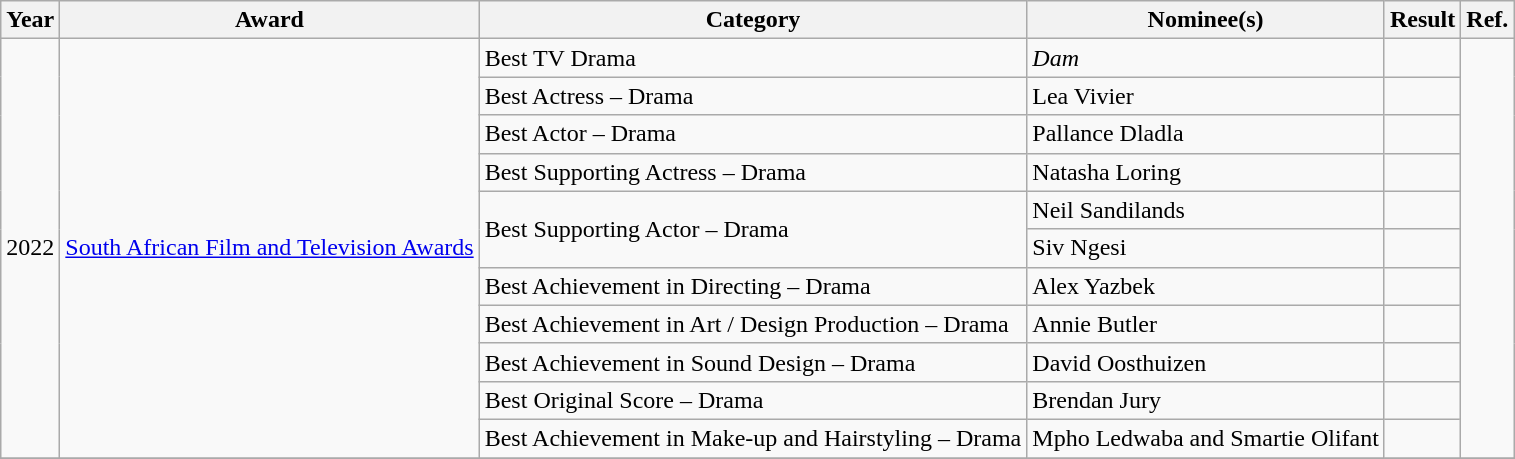<table class="wikitable">
<tr>
<th>Year</th>
<th>Award</th>
<th>Category</th>
<th>Nominee(s)</th>
<th>Result</th>
<th>Ref.</th>
</tr>
<tr>
<td rowspan="11">2022</td>
<td rowspan="11"><a href='#'>South African Film and Television Awards</a></td>
<td>Best TV Drama</td>
<td><em>Dam</em></td>
<td></td>
<td rowspan="11"></td>
</tr>
<tr>
<td>Best Actress – Drama</td>
<td>Lea Vivier</td>
<td></td>
</tr>
<tr>
<td>Best Actor – Drama</td>
<td>Pallance Dladla</td>
<td></td>
</tr>
<tr>
<td>Best Supporting Actress – Drama</td>
<td>Natasha Loring</td>
<td></td>
</tr>
<tr>
<td rowspan="2">Best Supporting Actor – Drama</td>
<td>Neil Sandilands</td>
<td></td>
</tr>
<tr>
<td>Siv Ngesi</td>
<td></td>
</tr>
<tr>
<td>Best Achievement in Directing – Drama</td>
<td>Alex Yazbek</td>
<td></td>
</tr>
<tr>
<td>Best Achievement in Art / Design Production – Drama</td>
<td>Annie Butler</td>
<td></td>
</tr>
<tr>
<td>Best Achievement in Sound Design – Drama</td>
<td>David Oosthuizen</td>
<td></td>
</tr>
<tr>
<td>Best Original Score – Drama</td>
<td>Brendan Jury</td>
<td></td>
</tr>
<tr>
<td>Best Achievement in Make-up and Hairstyling – Drama</td>
<td>Mpho Ledwaba and Smartie Olifant</td>
<td></td>
</tr>
<tr>
</tr>
</table>
